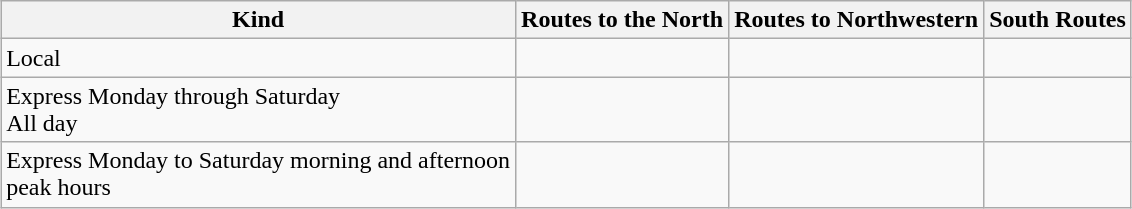<table class="wikitable" style="margin:1em auto;">
<tr>
<th>Kind</th>
<th>Routes to the North</th>
<th>Routes to Northwestern</th>
<th>South Routes</th>
</tr>
<tr>
<td>Local</td>
<td></td>
<td></td>
<td></td>
</tr>
<tr>
<td>Express Monday through Saturday<br>All day</td>
<td></td>
<td></td>
<td></td>
</tr>
<tr>
<td>Express Monday to Saturday morning and afternoon <br> peak hours</td>
<td></td>
<td></td>
<td></td>
</tr>
</table>
